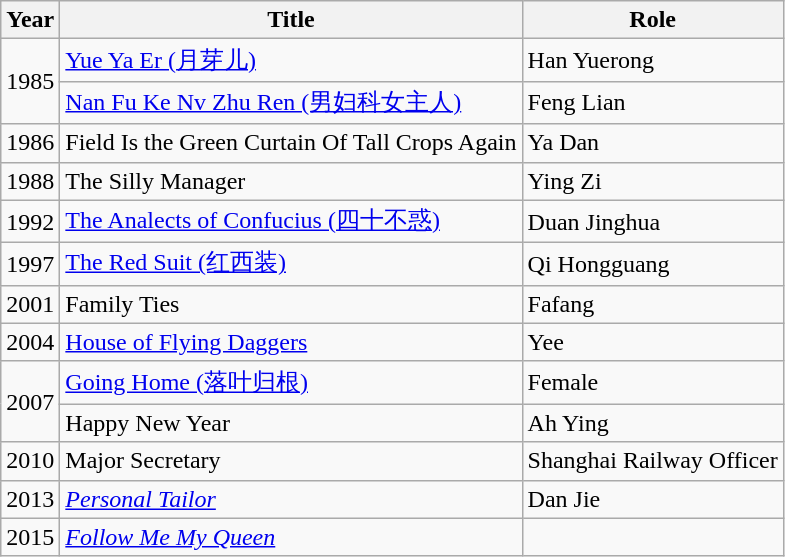<table class="wikitable">
<tr>
<th>Year</th>
<th>Title</th>
<th>Role</th>
</tr>
<tr>
<td rowspan="2">1985</td>
<td><a href='#'>Yue Ya Er (月芽儿)</a></td>
<td>Han Yuerong</td>
</tr>
<tr>
<td><a href='#'>Nan Fu Ke Nv Zhu Ren (男妇科女主人)</a></td>
<td>Feng Lian</td>
</tr>
<tr>
<td>1986</td>
<td>Field Is the Green Curtain Of Tall Crops Again</td>
<td>Ya Dan</td>
</tr>
<tr>
<td>1988</td>
<td>The Silly Manager</td>
<td>Ying Zi</td>
</tr>
<tr>
<td>1992</td>
<td><a href='#'>The Analects of Confucius (四十不惑)</a></td>
<td>Duan Jinghua</td>
</tr>
<tr>
<td>1997</td>
<td><a href='#'>The Red Suit (红西装)</a></td>
<td>Qi Hongguang</td>
</tr>
<tr>
<td>2001</td>
<td>Family Ties</td>
<td>Fafang</td>
</tr>
<tr>
<td>2004</td>
<td><a href='#'>House of Flying Daggers</a></td>
<td>Yee</td>
</tr>
<tr>
<td rowspan="2">2007</td>
<td><a href='#'>Going Home (落叶归根)</a></td>
<td>Female</td>
</tr>
<tr>
<td>Happy New Year</td>
<td>Ah Ying</td>
</tr>
<tr>
<td>2010</td>
<td>Major Secretary</td>
<td>Shanghai Railway Officer</td>
</tr>
<tr>
<td>2013</td>
<td><em><a href='#'>Personal Tailor</a></em></td>
<td>Dan Jie</td>
</tr>
<tr>
<td>2015</td>
<td><em><a href='#'>Follow Me My Queen</a></em></td>
<td></td>
</tr>
</table>
